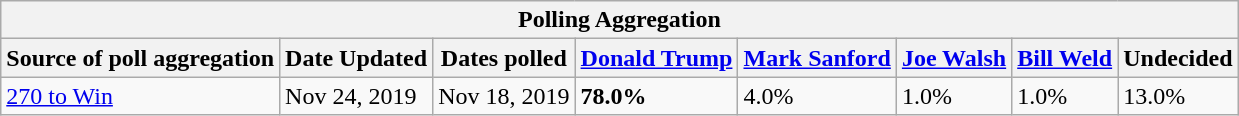<table class="wikitable">
<tr>
<th colspan="8">Polling Aggregation</th>
</tr>
<tr>
<th>Source of poll aggregation</th>
<th>Date Updated</th>
<th>Dates polled</th>
<th><a href='#'>Donald Trump</a></th>
<th><a href='#'>Mark Sanford</a></th>
<th><a href='#'>Joe Walsh</a></th>
<th><a href='#'>Bill Weld</a></th>
<th>Undecided</th>
</tr>
<tr>
<td><a href='#'>270 to Win</a></td>
<td>Nov 24, 2019</td>
<td>Nov 18, 2019</td>
<td><strong>78.0%</strong></td>
<td>4.0%</td>
<td>1.0%</td>
<td>1.0%</td>
<td>13.0%</td>
</tr>
</table>
